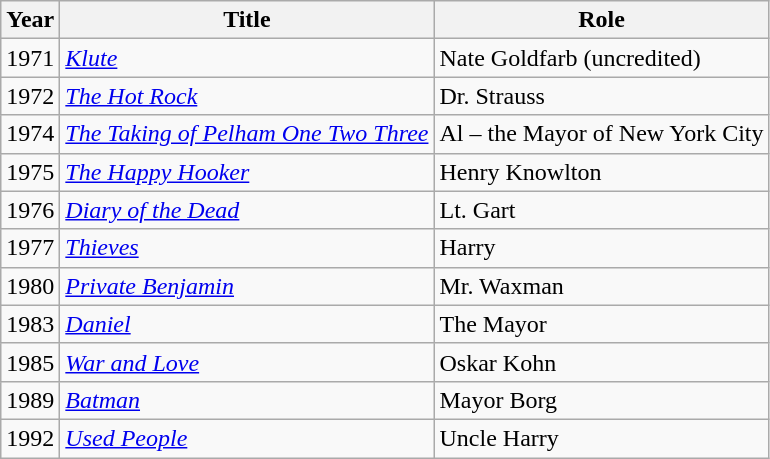<table class="wikitable sortable">
<tr>
<th>Year</th>
<th>Title</th>
<th>Role</th>
</tr>
<tr>
<td>1971</td>
<td><em><a href='#'>Klute</a></em></td>
<td>Nate Goldfarb (uncredited)</td>
</tr>
<tr>
<td>1972</td>
<td><em><a href='#'>The Hot Rock</a></em></td>
<td>Dr. Strauss</td>
</tr>
<tr>
<td>1974</td>
<td><em><a href='#'>The Taking of Pelham One Two Three</a></em></td>
<td>Al – the Mayor of New York City</td>
</tr>
<tr>
<td>1975</td>
<td><em><a href='#'>The Happy Hooker</a></em></td>
<td>Henry Knowlton</td>
</tr>
<tr>
<td>1976</td>
<td><em><a href='#'>Diary of the Dead</a></em></td>
<td>Lt. Gart</td>
</tr>
<tr>
<td>1977</td>
<td><em><a href='#'>Thieves</a></em></td>
<td>Harry</td>
</tr>
<tr>
<td>1980</td>
<td><em><a href='#'>Private Benjamin</a></em></td>
<td>Mr. Waxman</td>
</tr>
<tr>
<td>1983</td>
<td><em><a href='#'>Daniel</a></em></td>
<td>The Mayor</td>
</tr>
<tr>
<td>1985</td>
<td><em><a href='#'>War and Love</a></em></td>
<td>Oskar Kohn</td>
</tr>
<tr>
<td>1989</td>
<td><em><a href='#'>Batman</a></em></td>
<td>Mayor Borg</td>
</tr>
<tr>
<td>1992</td>
<td><em><a href='#'>Used People</a></em></td>
<td>Uncle Harry</td>
</tr>
</table>
